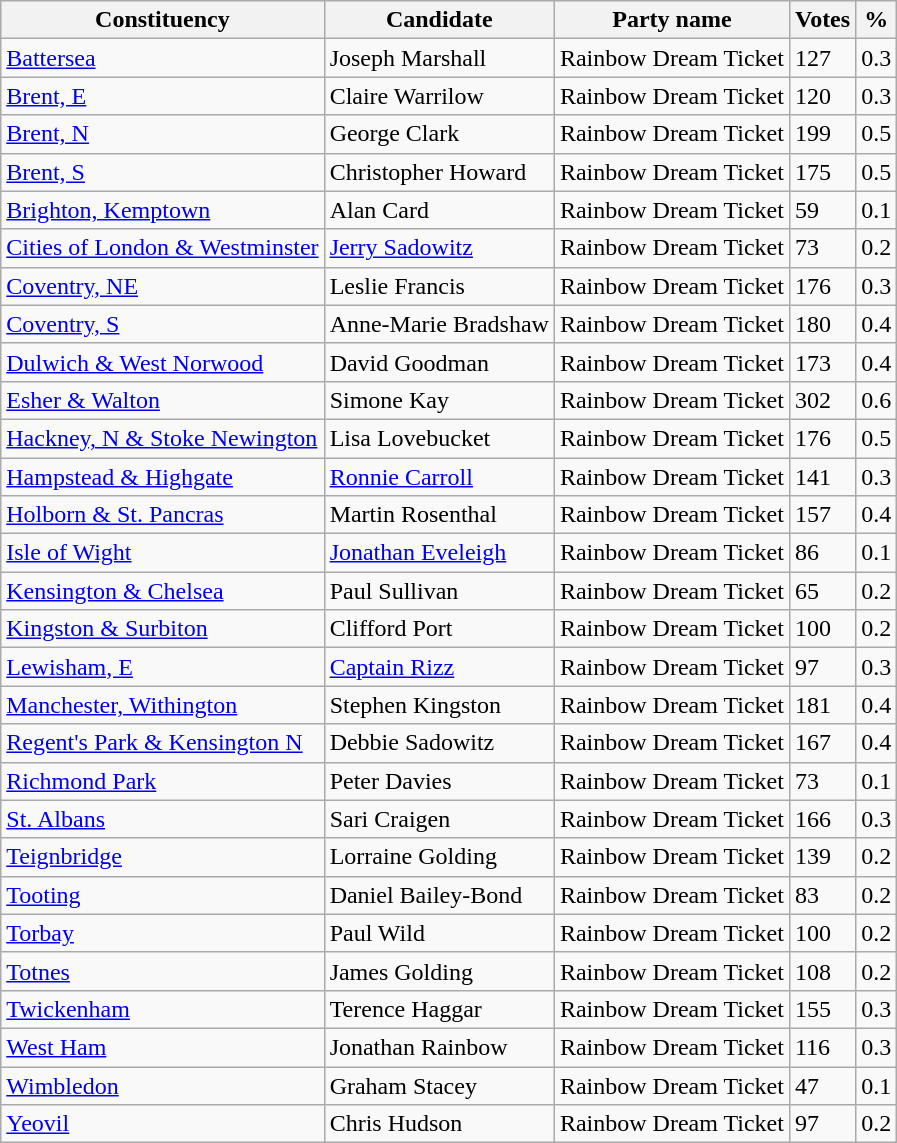<table class="wikitable">
<tr>
<th>Constituency</th>
<th>Candidate</th>
<th>Party name</th>
<th>Votes</th>
<th>%</th>
</tr>
<tr>
<td><a href='#'>Battersea</a></td>
<td>Joseph Marshall</td>
<td>Rainbow Dream Ticket</td>
<td>127</td>
<td>0.3</td>
</tr>
<tr>
<td><a href='#'>Brent, E</a></td>
<td>Claire Warrilow</td>
<td>Rainbow Dream Ticket</td>
<td>120</td>
<td>0.3</td>
</tr>
<tr>
<td><a href='#'>Brent, N</a></td>
<td>George Clark</td>
<td>Rainbow Dream Ticket</td>
<td>199</td>
<td>0.5</td>
</tr>
<tr>
<td><a href='#'>Brent, S</a></td>
<td>Christopher Howard</td>
<td>Rainbow Dream Ticket</td>
<td>175</td>
<td>0.5</td>
</tr>
<tr>
<td><a href='#'>Brighton, Kemptown</a></td>
<td>Alan Card</td>
<td>Rainbow Dream Ticket</td>
<td>59</td>
<td>0.1</td>
</tr>
<tr>
<td><a href='#'>Cities of London & Westminster</a></td>
<td><a href='#'>Jerry Sadowitz</a></td>
<td>Rainbow Dream Ticket</td>
<td>73</td>
<td>0.2</td>
</tr>
<tr>
<td><a href='#'>Coventry, NE</a></td>
<td>Leslie Francis</td>
<td>Rainbow Dream Ticket</td>
<td>176</td>
<td>0.3</td>
</tr>
<tr>
<td><a href='#'>Coventry, S</a></td>
<td>Anne-Marie Bradshaw</td>
<td>Rainbow Dream Ticket</td>
<td>180</td>
<td>0.4</td>
</tr>
<tr>
<td><a href='#'>Dulwich & West Norwood</a></td>
<td>David Goodman</td>
<td>Rainbow Dream Ticket</td>
<td>173</td>
<td>0.4</td>
</tr>
<tr>
<td><a href='#'>Esher & Walton</a></td>
<td>Simone Kay</td>
<td>Rainbow Dream Ticket</td>
<td>302</td>
<td>0.6</td>
</tr>
<tr>
<td><a href='#'>Hackney, N & Stoke Newington</a></td>
<td>Lisa Lovebucket</td>
<td>Rainbow Dream Ticket</td>
<td>176</td>
<td>0.5</td>
</tr>
<tr>
<td><a href='#'>Hampstead & Highgate</a></td>
<td><a href='#'>Ronnie Carroll</a></td>
<td>Rainbow Dream Ticket</td>
<td>141</td>
<td>0.3</td>
</tr>
<tr>
<td><a href='#'>Holborn & St. Pancras</a></td>
<td>Martin Rosenthal</td>
<td>Rainbow Dream Ticket</td>
<td>157</td>
<td>0.4</td>
</tr>
<tr>
<td><a href='#'>Isle of Wight</a></td>
<td><a href='#'>Jonathan Eveleigh</a></td>
<td>Rainbow Dream Ticket</td>
<td>86</td>
<td>0.1</td>
</tr>
<tr>
<td><a href='#'>Kensington & Chelsea</a></td>
<td>Paul Sullivan</td>
<td>Rainbow Dream Ticket</td>
<td>65</td>
<td>0.2</td>
</tr>
<tr>
<td><a href='#'>Kingston & Surbiton</a></td>
<td>Clifford Port</td>
<td>Rainbow Dream Ticket</td>
<td>100</td>
<td>0.2</td>
</tr>
<tr>
<td><a href='#'>Lewisham, E</a></td>
<td><a href='#'>Captain Rizz</a></td>
<td>Rainbow Dream Ticket</td>
<td>97</td>
<td>0.3</td>
</tr>
<tr>
<td><a href='#'>Manchester, Withington</a></td>
<td>Stephen Kingston</td>
<td>Rainbow Dream Ticket</td>
<td>181</td>
<td>0.4</td>
</tr>
<tr>
<td><a href='#'>Regent's Park & Kensington N</a></td>
<td>Debbie Sadowitz</td>
<td>Rainbow Dream Ticket</td>
<td>167</td>
<td>0.4</td>
</tr>
<tr>
<td><a href='#'>Richmond Park</a></td>
<td>Peter Davies</td>
<td>Rainbow Dream Ticket</td>
<td>73</td>
<td>0.1</td>
</tr>
<tr>
<td><a href='#'>St. Albans</a></td>
<td>Sari Craigen</td>
<td>Rainbow Dream Ticket</td>
<td>166</td>
<td>0.3</td>
</tr>
<tr>
<td><a href='#'>Teignbridge</a></td>
<td>Lorraine Golding</td>
<td>Rainbow Dream Ticket</td>
<td>139</td>
<td>0.2</td>
</tr>
<tr>
<td><a href='#'>Tooting</a></td>
<td>Daniel Bailey-Bond</td>
<td>Rainbow Dream Ticket</td>
<td>83</td>
<td>0.2</td>
</tr>
<tr>
<td><a href='#'>Torbay</a></td>
<td>Paul Wild</td>
<td>Rainbow Dream Ticket</td>
<td>100</td>
<td>0.2</td>
</tr>
<tr>
<td><a href='#'>Totnes</a></td>
<td>James Golding</td>
<td>Rainbow Dream Ticket</td>
<td>108</td>
<td>0.2</td>
</tr>
<tr>
<td><a href='#'>Twickenham</a></td>
<td>Terence Haggar</td>
<td>Rainbow Dream Ticket</td>
<td>155</td>
<td>0.3</td>
</tr>
<tr>
<td><a href='#'>West Ham</a></td>
<td>Jonathan Rainbow</td>
<td>Rainbow Dream Ticket</td>
<td>116</td>
<td>0.3</td>
</tr>
<tr>
<td><a href='#'>Wimbledon</a></td>
<td>Graham Stacey</td>
<td>Rainbow Dream Ticket</td>
<td>47</td>
<td>0.1</td>
</tr>
<tr>
<td><a href='#'>Yeovil</a></td>
<td>Chris Hudson</td>
<td>Rainbow Dream Ticket</td>
<td>97</td>
<td>0.2</td>
</tr>
</table>
